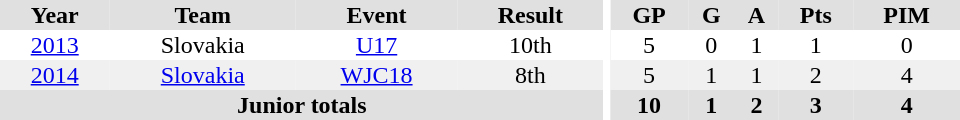<table border="0" cellpadding="1" cellspacing="0" ID="Table3" style="text-align:center; width:40em">
<tr ALIGN="center" bgcolor="#e0e0e0">
<th>Year</th>
<th>Team</th>
<th>Event</th>
<th>Result</th>
<th rowspan="99" bgcolor="#ffffff"></th>
<th>GP</th>
<th>G</th>
<th>A</th>
<th>Pts</th>
<th>PIM</th>
</tr>
<tr>
<td><a href='#'>2013</a></td>
<td>Slovakia</td>
<td><a href='#'>U17</a></td>
<td>10th</td>
<td>5</td>
<td>0</td>
<td>1</td>
<td>1</td>
<td>0</td>
</tr>
<tr bgcolor="#f0f0f0">
<td><a href='#'>2014</a></td>
<td><a href='#'>Slovakia</a></td>
<td><a href='#'>WJC18</a></td>
<td>8th</td>
<td>5</td>
<td>1</td>
<td>1</td>
<td>2</td>
<td>4</td>
</tr>
<tr bgcolor="#e0e0e0">
<th colspan=4>Junior totals</th>
<th>10</th>
<th>1</th>
<th>2</th>
<th>3</th>
<th>4</th>
</tr>
</table>
